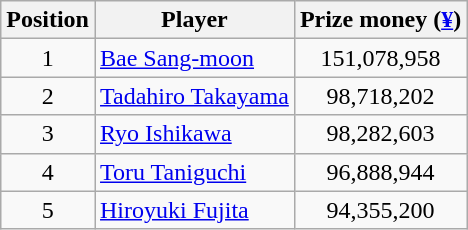<table class="wikitable">
<tr>
<th>Position</th>
<th>Player</th>
<th>Prize money (<a href='#'>¥</a>)</th>
</tr>
<tr>
<td align=center>1</td>
<td> <a href='#'>Bae Sang-moon</a></td>
<td align=center>151,078,958</td>
</tr>
<tr>
<td align=center>2</td>
<td> <a href='#'>Tadahiro Takayama</a></td>
<td align=center>98,718,202</td>
</tr>
<tr>
<td align=center>3</td>
<td> <a href='#'>Ryo Ishikawa</a></td>
<td align=center>98,282,603</td>
</tr>
<tr>
<td align=center>4</td>
<td> <a href='#'>Toru Taniguchi</a></td>
<td align=center>96,888,944</td>
</tr>
<tr>
<td align=center>5</td>
<td> <a href='#'>Hiroyuki Fujita</a></td>
<td align=center>94,355,200</td>
</tr>
</table>
